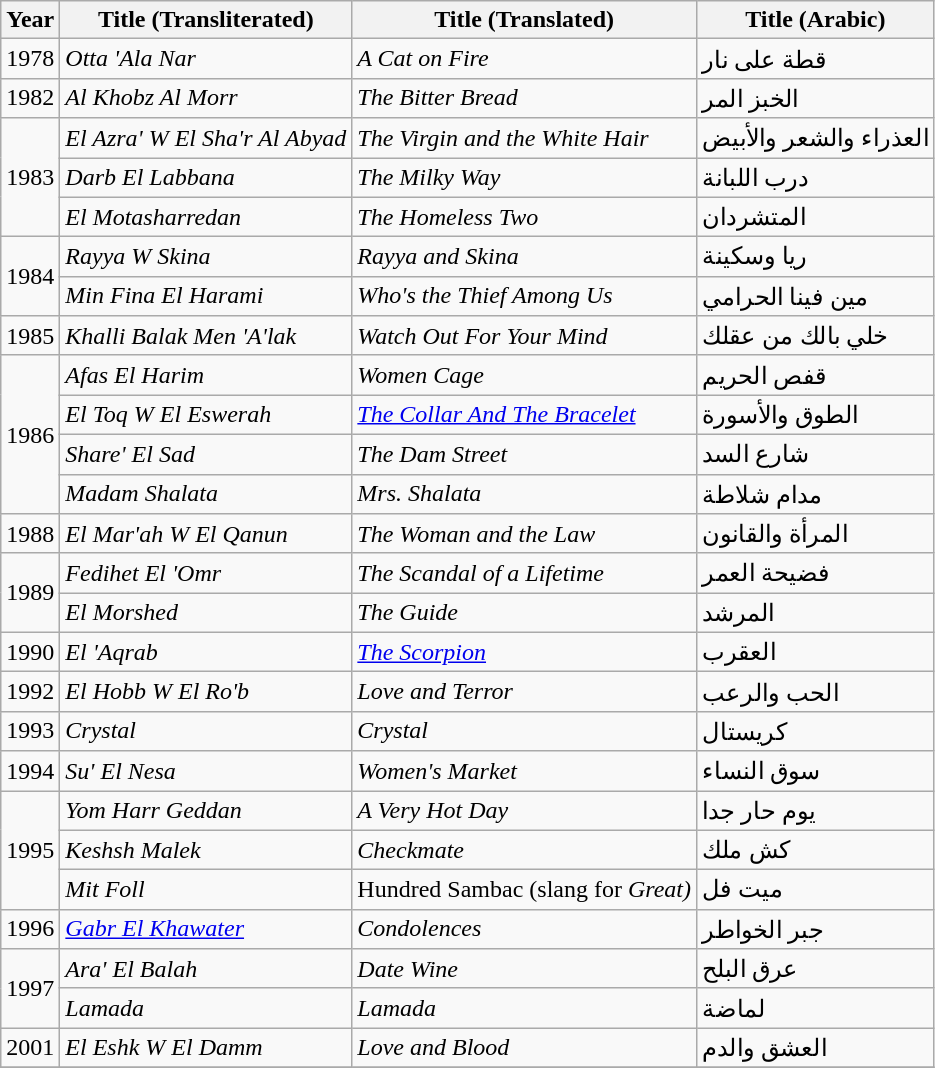<table class="wikitable">
<tr>
<th>Year</th>
<th>Title (Transliterated)</th>
<th>Title (Translated)</th>
<th>Title (Arabic)</th>
</tr>
<tr>
<td>1978</td>
<td><em>Otta 'Ala Nar</em></td>
<td><em>A Cat on Fire</em></td>
<td>قطة على نار</td>
</tr>
<tr>
<td>1982</td>
<td><em>Al Khobz Al Morr</em></td>
<td><em>The Bitter Bread</em></td>
<td>الخبز المر</td>
</tr>
<tr>
<td rowspan="3">1983</td>
<td><em>El Azra'  W El Sha'r Al Abyad</em></td>
<td><em>The Virgin and the White Hair</em></td>
<td>العذراء والشعر والأبيض</td>
</tr>
<tr>
<td><em>Darb El Labbana</em></td>
<td><em>The Milky Way</em></td>
<td>درب اللبانة</td>
</tr>
<tr>
<td><em>El Motasharredan</em></td>
<td><em>The Homeless Two</em></td>
<td>المتشردان</td>
</tr>
<tr>
<td rowspan="2">1984</td>
<td><em>Rayya W Skina</em></td>
<td><em>Rayya and Skina</em></td>
<td>ريا وسكينة</td>
</tr>
<tr>
<td><em>Min Fina El Harami</em></td>
<td><em>Who's the Thief Among Us</em></td>
<td>مين فينا الحرامي</td>
</tr>
<tr>
<td>1985</td>
<td><em>Khalli Balak Men 'A'lak</em></td>
<td><em>Watch Out For Your Mind</em></td>
<td>خلي بالك من عقلك</td>
</tr>
<tr>
<td rowspan="4">1986</td>
<td><em>Afas El Harim</em></td>
<td><em> Women Cage</em></td>
<td>قفص الحريم</td>
</tr>
<tr>
<td><em>El Toq W El Eswerah</em></td>
<td><em><a href='#'>The Collar And  The Bracelet</a></em></td>
<td>الطوق والأسورة</td>
</tr>
<tr>
<td><em>Share' El Sad</em></td>
<td><em>The Dam Street</em></td>
<td>شارع السد</td>
</tr>
<tr>
<td><em>Madam Shalata</em></td>
<td><em>Mrs. Shalata</em></td>
<td>مدام شلاطة</td>
</tr>
<tr>
<td>1988</td>
<td><em>El Mar'ah W El Qanun</em></td>
<td><em>The Woman and the Law</em></td>
<td>المرأة والقانون</td>
</tr>
<tr>
<td rowspan="2">1989</td>
<td><em>Fedihet El 'Omr</em></td>
<td><em>The Scandal of a Lifetime</em></td>
<td>فضيحة العمر</td>
</tr>
<tr>
<td><em>El Morshed</em></td>
<td><em>The Guide</em></td>
<td>المرشد</td>
</tr>
<tr>
<td>1990</td>
<td><em>El 'Aqrab</em></td>
<td><em><a href='#'>The Scorpion</a></em></td>
<td>العقرب</td>
</tr>
<tr>
<td>1992</td>
<td><em>El Hobb W El Ro'b</em></td>
<td><em>Love and Terror</em></td>
<td>الحب والرعب</td>
</tr>
<tr>
<td>1993</td>
<td><em>Crystal</em></td>
<td><em>Crystal</em></td>
<td>كريستال</td>
</tr>
<tr>
<td>1994</td>
<td><em>Su' El Nesa</em></td>
<td><em>Women's Market</em></td>
<td>سوق النساء</td>
</tr>
<tr>
<td rowspan="3">1995</td>
<td><em>Yom Harr Geddan</em></td>
<td><em>A Very Hot Day</em></td>
<td>يوم حار جدا</td>
</tr>
<tr>
<td><em>Keshsh Malek</em></td>
<td><em>Checkmate</em></td>
<td>كش ملك</td>
</tr>
<tr>
<td><em>Mit Foll</em></td>
<td>Hundred Sambac (slang for <em>Great)</em></td>
<td>ميت فل</td>
</tr>
<tr>
<td>1996</td>
<td><em><a href='#'>Gabr El Khawater</a></em></td>
<td><em>Condolences</em></td>
<td>جبر الخواطر</td>
</tr>
<tr>
<td rowspan="2">1997</td>
<td><em>Ara' El Balah</em></td>
<td><em>Date Wine</em></td>
<td>عرق البلح</td>
</tr>
<tr>
<td><em>Lamada</em></td>
<td><em>Lamada</em></td>
<td>لماضة</td>
</tr>
<tr>
<td>2001</td>
<td><em>El Eshk W El Damm</em></td>
<td><em>Love and Blood</em></td>
<td>العشق والدم</td>
</tr>
<tr>
</tr>
</table>
